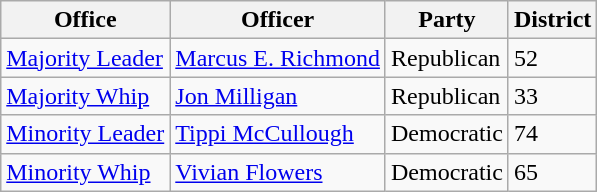<table class="wikitable">
<tr>
<th>Office</th>
<th>Officer</th>
<th>Party</th>
<th>District</th>
</tr>
<tr>
<td><a href='#'>Majority Leader</a></td>
<td><a href='#'>Marcus E. Richmond</a></td>
<td>Republican</td>
<td>52</td>
</tr>
<tr>
<td><a href='#'>Majority Whip</a></td>
<td><a href='#'>Jon Milligan</a></td>
<td>Republican</td>
<td>33</td>
</tr>
<tr>
<td><a href='#'>Minority Leader</a></td>
<td><a href='#'>Tippi McCullough</a></td>
<td>Democratic</td>
<td>74</td>
</tr>
<tr>
<td><a href='#'>Minority Whip</a></td>
<td><a href='#'>Vivian Flowers</a></td>
<td>Democratic</td>
<td>65</td>
</tr>
</table>
